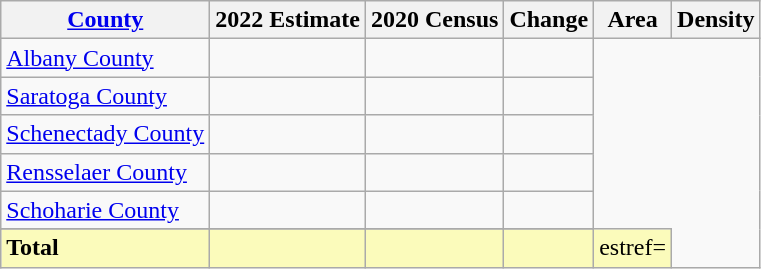<table class="wikitable sortable">
<tr>
<th><a href='#'>County</a></th>
<th>2022 Estimate</th>
<th>2020 Census</th>
<th>Change</th>
<th>Area</th>
<th>Density</th>
</tr>
<tr>
<td><a href='#'>Albany County</a></td>
<td></td>
<td></td>
<td></td>
</tr>
<tr>
<td><a href='#'>Saratoga County</a></td>
<td></td>
<td></td>
<td></td>
</tr>
<tr>
<td><a href='#'>Schenectady County</a></td>
<td></td>
<td></td>
<td></td>
</tr>
<tr>
<td><a href='#'>Rensselaer County</a></td>
<td></td>
<td></td>
<td></td>
</tr>
<tr>
<td><a href='#'>Schoharie County</a></td>
<td></td>
<td></td>
<td></td>
</tr>
<tr>
</tr>
<tr class=sortbottom style="background:#fbfbbb">
<td><strong>Total</strong></td>
<td></td>
<td></td>
<td></td>
<td>estref=</td>
</tr>
</table>
